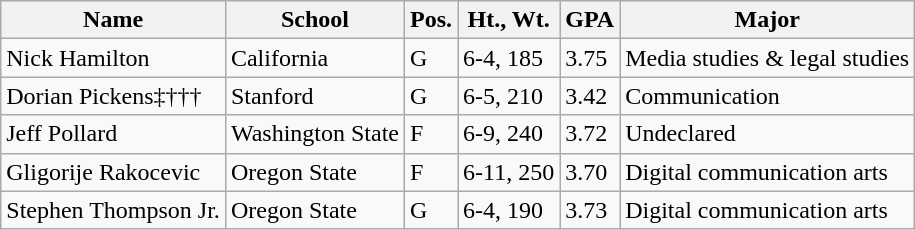<table class="wikitable">
<tr>
<th>Name</th>
<th>School</th>
<th>Pos.</th>
<th>Ht., Wt.</th>
<th>GPA</th>
<th>Major</th>
</tr>
<tr>
<td>Nick Hamilton</td>
<td>California</td>
<td>G</td>
<td>6-4, 185</td>
<td>3.75</td>
<td>Media studies & legal studies</td>
</tr>
<tr>
<td>Dorian Pickens‡†††</td>
<td>Stanford</td>
<td>G</td>
<td>6-5, 210</td>
<td>3.42</td>
<td>Communication</td>
</tr>
<tr>
<td>Jeff Pollard</td>
<td>Washington State</td>
<td>F</td>
<td>6-9, 240</td>
<td>3.72</td>
<td>Undeclared</td>
</tr>
<tr>
<td>Gligorije Rakocevic</td>
<td>Oregon State</td>
<td>F</td>
<td>6-11, 250</td>
<td>3.70</td>
<td>Digital communication arts</td>
</tr>
<tr>
<td>Stephen Thompson Jr.</td>
<td>Oregon State</td>
<td>G</td>
<td>6-4, 190</td>
<td>3.73</td>
<td>Digital communication arts</td>
</tr>
</table>
